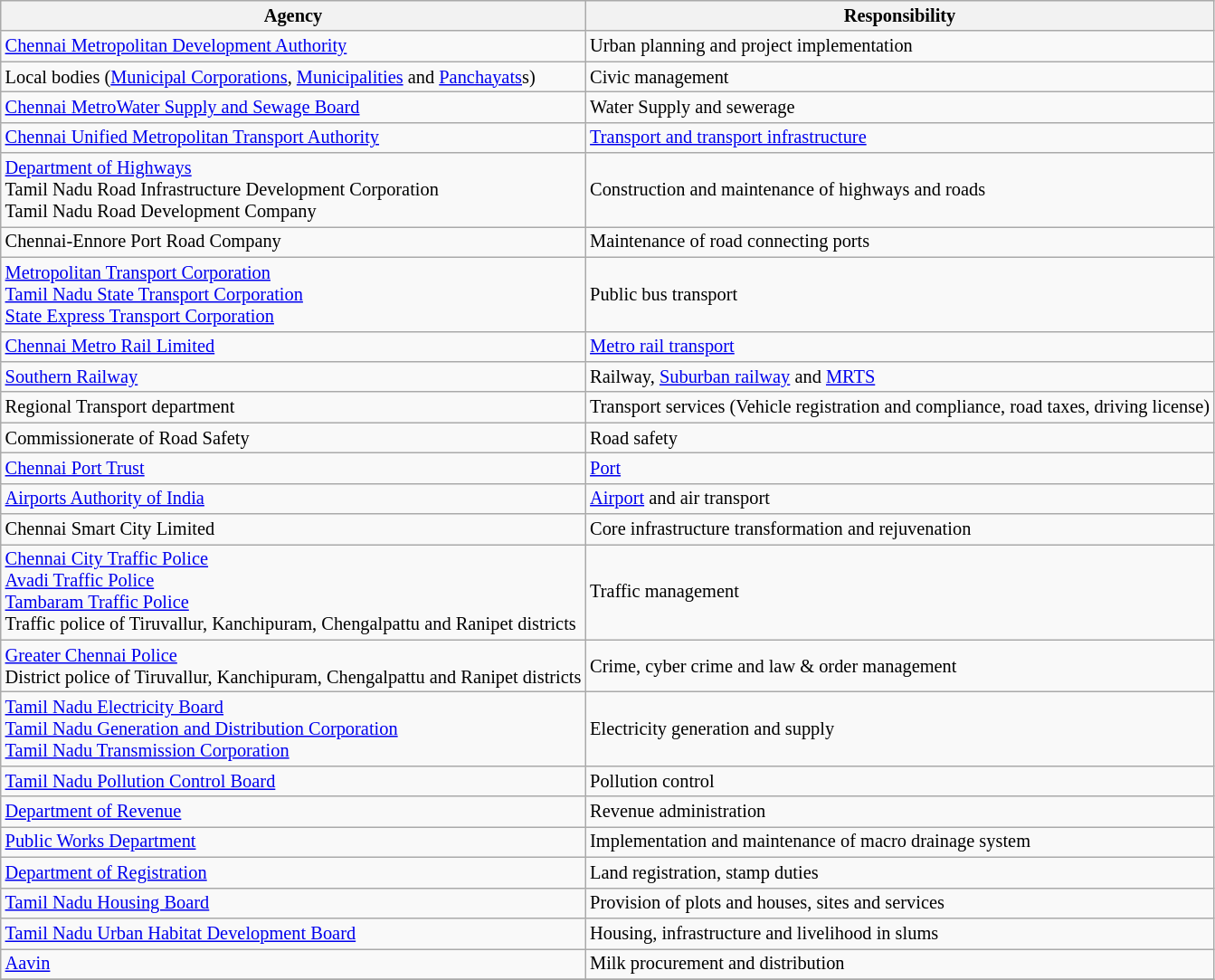<table class="wikitable" style="font-size: 85%">
<tr>
<th>Agency</th>
<th>Responsibility</th>
</tr>
<tr>
<td><a href='#'>Chennai Metropolitan Development Authority</a></td>
<td>Urban planning and project implementation</td>
</tr>
<tr>
<td>Local bodies (<a href='#'>Municipal Corporations</a>, <a href='#'>Municipalities</a> and <a href='#'>Panchayats</a>s)</td>
<td>Civic management</td>
</tr>
<tr>
<td><a href='#'>Chennai MetroWater Supply and Sewage Board</a></td>
<td>Water Supply and sewerage</td>
</tr>
<tr>
<td><a href='#'>Chennai Unified Metropolitan Transport Authority</a></td>
<td><a href='#'>Transport and transport infrastructure</a></td>
</tr>
<tr>
<td><a href='#'>Department of Highways</a> <br> Tamil Nadu Road Infrastructure Development Corporation <br> Tamil Nadu Road Development Company</td>
<td>Construction and maintenance of highways and roads</td>
</tr>
<tr>
<td>Chennai-Ennore Port Road Company</td>
<td>Maintenance of road connecting ports</td>
</tr>
<tr>
<td><a href='#'>Metropolitan Transport Corporation</a> <br> <a href='#'>Tamil Nadu State Transport Corporation</a> <br> <a href='#'>State Express Transport Corporation</a></td>
<td>Public bus transport</td>
</tr>
<tr>
<td><a href='#'>Chennai Metro Rail Limited</a></td>
<td><a href='#'>Metro rail transport</a></td>
</tr>
<tr>
<td><a href='#'>Southern Railway</a></td>
<td>Railway, <a href='#'>Suburban railway</a> and <a href='#'>MRTS</a></td>
</tr>
<tr>
<td>Regional Transport department</td>
<td>Transport services (Vehicle registration and compliance, road taxes, driving license)</td>
</tr>
<tr>
<td>Commissionerate of Road Safety</td>
<td>Road safety</td>
</tr>
<tr>
<td><a href='#'>Chennai Port Trust</a></td>
<td><a href='#'>Port</a></td>
</tr>
<tr>
<td><a href='#'>Airports Authority of India</a></td>
<td><a href='#'>Airport</a> and air transport</td>
</tr>
<tr>
<td>Chennai Smart City Limited</td>
<td>Core infrastructure transformation and rejuvenation</td>
</tr>
<tr>
<td><a href='#'>Chennai City Traffic Police</a> <br> <a href='#'>Avadi Traffic Police</a> <br> <a href='#'>Tambaram Traffic Police</a> <br> Traffic police of Tiruvallur, Kanchipuram, Chengalpattu and Ranipet districts</td>
<td>Traffic management</td>
</tr>
<tr>
<td><a href='#'>Greater Chennai Police</a> <br> District police of Tiruvallur, Kanchipuram, Chengalpattu and Ranipet districts</td>
<td>Crime, cyber crime and law & order management</td>
</tr>
<tr>
<td><a href='#'>Tamil Nadu Electricity Board</a> <br> <a href='#'>Tamil Nadu Generation and Distribution Corporation</a> <br> <a href='#'>Tamil Nadu Transmission Corporation</a></td>
<td>Electricity generation and supply</td>
</tr>
<tr>
<td><a href='#'>Tamil Nadu Pollution Control Board</a></td>
<td>Pollution control</td>
</tr>
<tr>
<td><a href='#'>Department of Revenue</a></td>
<td>Revenue administration</td>
</tr>
<tr>
<td><a href='#'>Public Works Department</a></td>
<td>Implementation and maintenance of macro drainage system</td>
</tr>
<tr>
<td><a href='#'>Department of Registration</a></td>
<td>Land registration, stamp duties</td>
</tr>
<tr>
<td><a href='#'>Tamil Nadu Housing Board</a></td>
<td>Provision of plots and houses, sites and services</td>
</tr>
<tr>
<td><a href='#'>Tamil Nadu Urban Habitat Development Board</a></td>
<td>Housing, infrastructure and livelihood in slums</td>
</tr>
<tr>
<td><a href='#'>Aavin</a></td>
<td>Milk procurement and distribution</td>
</tr>
<tr>
</tr>
</table>
